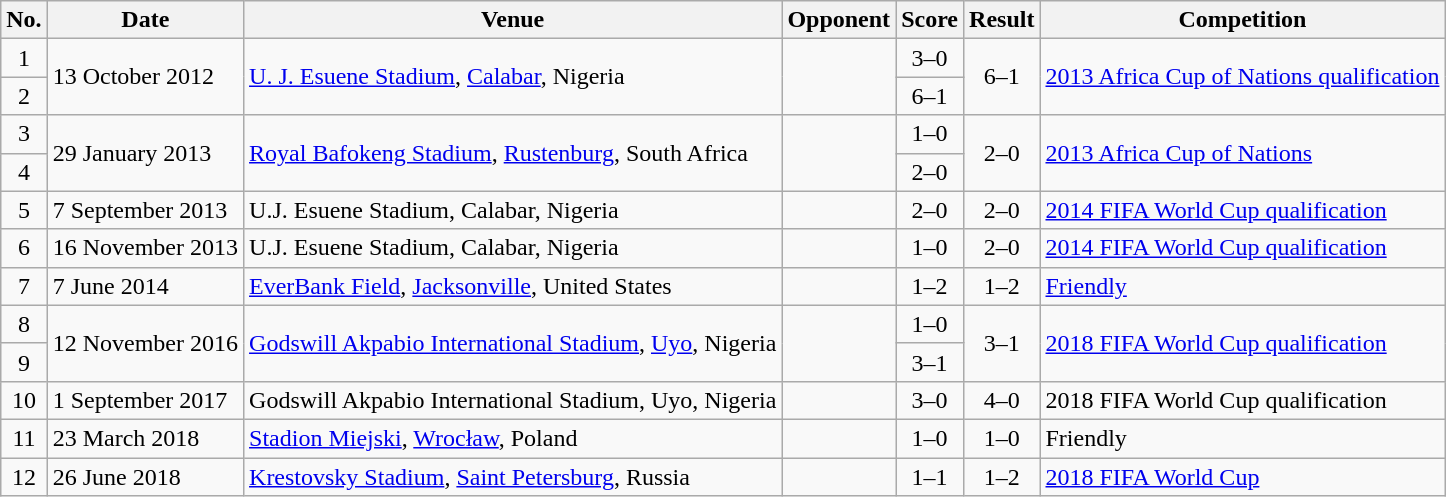<table class="wikitable sortable">
<tr>
<th scope="col">No.</th>
<th scope="col">Date</th>
<th scope="col">Venue</th>
<th scope="col">Opponent</th>
<th scope="col">Score</th>
<th scope="col">Result</th>
<th scope="col">Competition</th>
</tr>
<tr>
<td style="text-align:center">1</td>
<td rowspan="2">13 October 2012</td>
<td rowspan="2"><a href='#'>U. J. Esuene Stadium</a>, <a href='#'>Calabar</a>, Nigeria</td>
<td rowspan="2"></td>
<td style="text-align:center">3–0</td>
<td rowspan="2" style="text-align:center">6–1</td>
<td rowspan="2"><a href='#'>2013 Africa Cup of Nations qualification</a></td>
</tr>
<tr>
<td style="text-align:center">2</td>
<td style="text-align:center">6–1</td>
</tr>
<tr>
<td style="text-align:center">3</td>
<td rowspan="2">29 January 2013</td>
<td rowspan="2"><a href='#'>Royal Bafokeng Stadium</a>, <a href='#'>Rustenburg</a>, South Africa</td>
<td rowspan="2"></td>
<td style="text-align:center">1–0</td>
<td rowspan="2" style="text-align:center">2–0</td>
<td rowspan="2"><a href='#'>2013 Africa Cup of Nations</a></td>
</tr>
<tr>
<td style="text-align:center">4</td>
<td style="text-align:center">2–0</td>
</tr>
<tr>
<td style="text-align:center">5</td>
<td>7 September 2013</td>
<td>U.J. Esuene Stadium, Calabar, Nigeria</td>
<td></td>
<td style="text-align:center">2–0</td>
<td style="text-align:center">2–0</td>
<td><a href='#'>2014 FIFA World Cup qualification</a></td>
</tr>
<tr>
<td style="text-align:center">6</td>
<td>16 November 2013</td>
<td>U.J. Esuene Stadium, Calabar, Nigeria</td>
<td></td>
<td style="text-align:center">1–0</td>
<td style="text-align:center">2–0</td>
<td><a href='#'>2014 FIFA World Cup qualification</a></td>
</tr>
<tr>
<td style="text-align:center">7</td>
<td>7 June 2014</td>
<td><a href='#'>EverBank Field</a>, <a href='#'>Jacksonville</a>, United States</td>
<td></td>
<td style="text-align:center">1–2</td>
<td style="text-align:center">1–2</td>
<td><a href='#'>Friendly</a></td>
</tr>
<tr>
<td style="text-align:center">8</td>
<td rowspan="2">12 November 2016</td>
<td rowspan="2"><a href='#'>Godswill Akpabio International Stadium</a>, <a href='#'>Uyo</a>, Nigeria</td>
<td rowspan="2"></td>
<td style="text-align:center">1–0</td>
<td rowspan="2" style="text-align:center">3–1</td>
<td rowspan="2"><a href='#'>2018 FIFA World Cup qualification</a></td>
</tr>
<tr>
<td style="text-align:center">9</td>
<td style="text-align:center">3–1</td>
</tr>
<tr>
<td style="text-align:center">10</td>
<td>1 September 2017</td>
<td>Godswill Akpabio International Stadium, Uyo, Nigeria</td>
<td></td>
<td style="text-align:center">3–0</td>
<td style="text-align:center">4–0</td>
<td>2018 FIFA World Cup qualification</td>
</tr>
<tr>
<td style="text-align:center">11</td>
<td>23 March 2018</td>
<td><a href='#'>Stadion Miejski</a>, <a href='#'>Wrocław</a>, Poland</td>
<td></td>
<td style="text-align:center">1–0</td>
<td style="text-align:center">1–0</td>
<td>Friendly</td>
</tr>
<tr>
<td style="text-align:center">12</td>
<td>26 June 2018</td>
<td><a href='#'>Krestovsky Stadium</a>, <a href='#'>Saint Petersburg</a>, Russia</td>
<td></td>
<td style="text-align:center">1–1</td>
<td style="text-align:center">1–2</td>
<td><a href='#'>2018 FIFA World Cup</a></td>
</tr>
</table>
